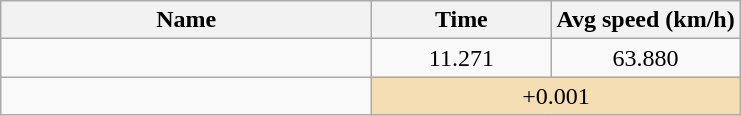<table class="wikitable" style="text-align:center;">
<tr>
<th style="width:15em">Name</th>
<th style="width:7em">Time</th>
<th>Avg speed (km/h)</th>
</tr>
<tr>
<td align=left></td>
<td>11.271</td>
<td>63.880</td>
</tr>
<tr>
<td align=left></td>
<td bgcolor=wheat colspan=2>+0.001</td>
</tr>
</table>
